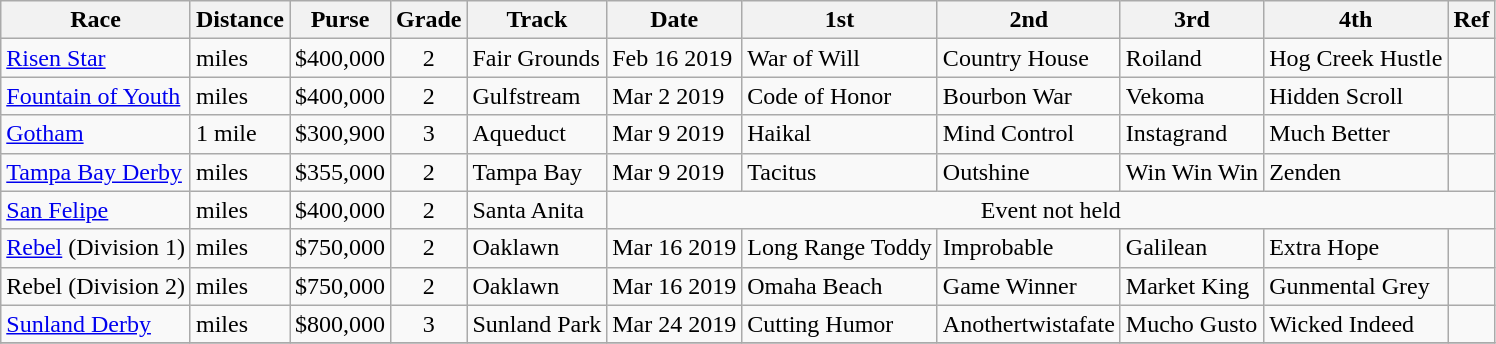<table class="wikitable">
<tr>
<th>Race</th>
<th>Distance</th>
<th>Purse</th>
<th>Grade</th>
<th>Track</th>
<th>Date</th>
<th>1st</th>
<th>2nd</th>
<th>3rd</th>
<th>4th</th>
<th>Ref</th>
</tr>
<tr>
<td><a href='#'>Risen Star</a></td>
<td> miles</td>
<td align=right>$400,000</td>
<td align=center>2</td>
<td>Fair Grounds</td>
<td>Feb 16 2019</td>
<td>War of Will</td>
<td>Country House</td>
<td>Roiland</td>
<td>Hog Creek Hustle</td>
<td></td>
</tr>
<tr>
<td><a href='#'>Fountain of Youth</a></td>
<td> miles</td>
<td align=right>$400,000</td>
<td align=center>2</td>
<td>Gulfstream</td>
<td>Mar 2 2019</td>
<td>Code of Honor</td>
<td>Bourbon War</td>
<td>Vekoma</td>
<td>Hidden Scroll</td>
<td></td>
</tr>
<tr>
<td><a href='#'>Gotham</a></td>
<td>1 mile</td>
<td align=right>$300,900</td>
<td align=center>3</td>
<td>Aqueduct</td>
<td>Mar 9 2019</td>
<td>Haikal</td>
<td>Mind Control</td>
<td>Instagrand</td>
<td>Much Better</td>
<td></td>
</tr>
<tr>
<td><a href='#'>Tampa Bay Derby</a></td>
<td> miles</td>
<td align=right>$355,000</td>
<td align=center>2</td>
<td>Tampa Bay</td>
<td>Mar 9 2019</td>
<td>Tacitus</td>
<td>Outshine</td>
<td>Win Win Win</td>
<td>Zenden</td>
<td></td>
</tr>
<tr>
<td><a href='#'>San Felipe</a></td>
<td> miles</td>
<td align=right>$400,000</td>
<td align=center>2</td>
<td>Santa Anita</td>
<td colspan=6 align=center>Event not held</td>
</tr>
<tr>
<td><a href='#'>Rebel</a> (Division 1)</td>
<td> miles</td>
<td align=right>$750,000</td>
<td align=center>2</td>
<td>Oaklawn</td>
<td>Mar 16 2019</td>
<td>Long Range Toddy</td>
<td>Improbable</td>
<td>Galilean</td>
<td>Extra Hope</td>
<td></td>
</tr>
<tr>
<td>Rebel (Division 2)</td>
<td> miles</td>
<td align=right>$750,000</td>
<td align=center>2</td>
<td>Oaklawn</td>
<td>Mar 16 2019</td>
<td>Omaha Beach</td>
<td>Game Winner</td>
<td>Market King</td>
<td>Gunmental Grey</td>
<td></td>
</tr>
<tr>
<td><a href='#'>Sunland Derby</a></td>
<td> miles</td>
<td align=right>$800,000</td>
<td align=center>3</td>
<td>Sunland Park</td>
<td>Mar 24 2019</td>
<td>Cutting Humor</td>
<td>Anothertwistafate</td>
<td>Mucho Gusto</td>
<td>Wicked Indeed</td>
<td></td>
</tr>
<tr>
</tr>
</table>
